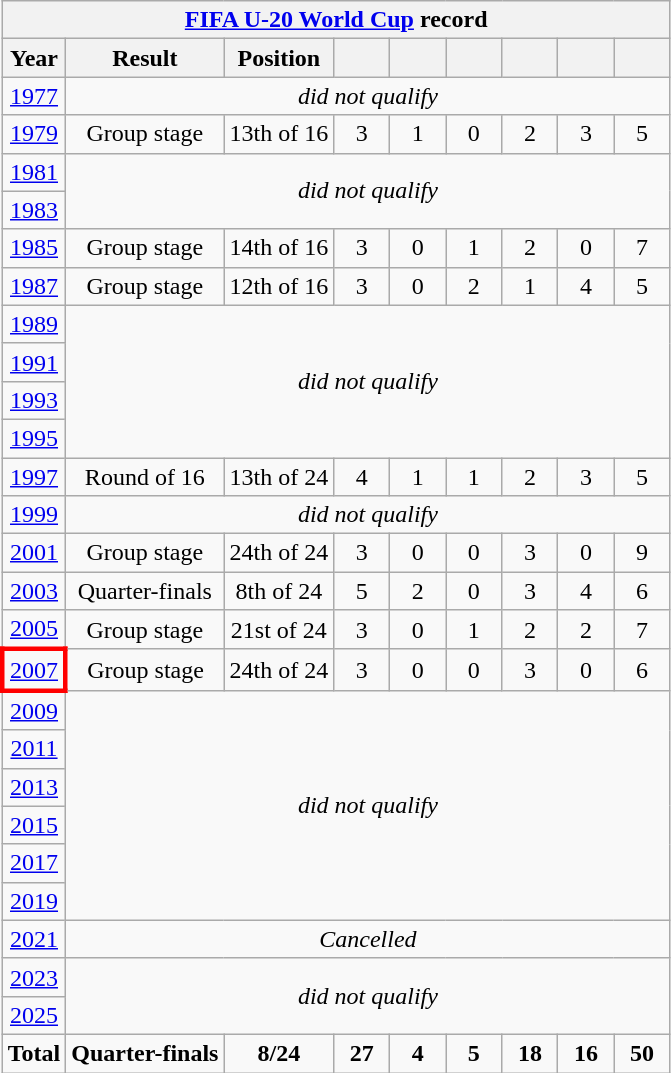<table class="wikitable" style="text-align: center;">
<tr>
<th colspan=10><a href='#'>FIFA U-20 World Cup</a> record</th>
</tr>
<tr>
<th>Year</th>
<th>Result</th>
<th>Position</th>
<th style="width:30px;"></th>
<th style="width:30px;"></th>
<th style="width:30px;"></th>
<th style="width:30px;"></th>
<th style="width:30px;"></th>
<th style="width:30px;"></th>
</tr>
<tr>
<td> <a href='#'>1977</a></td>
<td colspan="9"><em>did not qualify</em></td>
</tr>
<tr>
<td> <a href='#'>1979</a></td>
<td>Group stage</td>
<td>13th of 16</td>
<td>3</td>
<td>1</td>
<td>0</td>
<td>2</td>
<td>3</td>
<td>5</td>
</tr>
<tr>
<td> <a href='#'>1981</a></td>
<td colspan="9" rowspan="2"><em>did not qualify</em></td>
</tr>
<tr>
<td> <a href='#'>1983</a></td>
</tr>
<tr>
<td> <a href='#'>1985</a></td>
<td>Group stage</td>
<td>14th of 16</td>
<td>3</td>
<td>0</td>
<td>1</td>
<td>2</td>
<td>0</td>
<td>7</td>
</tr>
<tr>
<td> <a href='#'>1987</a></td>
<td>Group stage</td>
<td>12th of 16</td>
<td>3</td>
<td>0</td>
<td>2</td>
<td>1</td>
<td>4</td>
<td>5</td>
</tr>
<tr>
<td> <a href='#'>1989</a></td>
<td colspan="9" rowspan="4"><em>did not qualify</em></td>
</tr>
<tr>
<td> <a href='#'>1991</a></td>
</tr>
<tr>
<td> <a href='#'>1993</a></td>
</tr>
<tr>
<td> <a href='#'>1995</a></td>
</tr>
<tr>
<td> <a href='#'>1997</a></td>
<td>Round of 16</td>
<td>13th of 24</td>
<td>4</td>
<td>1</td>
<td>1</td>
<td>2</td>
<td>3</td>
<td>5</td>
</tr>
<tr>
<td> <a href='#'>1999</a></td>
<td colspan="9"><em>did not qualify</em></td>
</tr>
<tr>
<td> <a href='#'>2001</a></td>
<td>Group stage</td>
<td>24th of 24</td>
<td>3</td>
<td>0</td>
<td>0</td>
<td>3</td>
<td>0</td>
<td>9</td>
</tr>
<tr>
<td> <a href='#'>2003</a></td>
<td>Quarter-finals</td>
<td>8th of 24</td>
<td>5</td>
<td>2</td>
<td>0</td>
<td>3</td>
<td>4</td>
<td>6</td>
</tr>
<tr>
<td> <a href='#'>2005</a></td>
<td>Group stage</td>
<td>21st of 24</td>
<td>3</td>
<td>0</td>
<td>1</td>
<td>2</td>
<td>2</td>
<td>7</td>
</tr>
<tr>
<td style="border: 3px solid red"> <a href='#'>2007</a></td>
<td>Group stage</td>
<td>24th of 24</td>
<td>3</td>
<td>0</td>
<td>0</td>
<td>3</td>
<td>0</td>
<td>6</td>
</tr>
<tr>
<td> <a href='#'>2009</a></td>
<td colspan="9" rowspan="6"><em>did not qualify</em></td>
</tr>
<tr>
<td> <a href='#'>2011</a></td>
</tr>
<tr>
<td> <a href='#'>2013</a></td>
</tr>
<tr>
<td> <a href='#'>2015</a></td>
</tr>
<tr>
<td> <a href='#'>2017</a></td>
</tr>
<tr>
<td> <a href='#'>2019</a></td>
</tr>
<tr>
<td> <a href='#'>2021</a></td>
<td colspan="9"><em>Cancelled</em></td>
</tr>
<tr>
<td> <a href='#'>2023</a></td>
<td colspan="9" rowspan="2"><em>did not qualify</em></td>
</tr>
<tr>
<td> <a href='#'>2025</a></td>
</tr>
<tr>
<td><strong>Total</strong></td>
<td><strong>Quarter-finals</strong></td>
<td><strong>8/24</strong></td>
<td><strong>27</strong></td>
<td><strong>4</strong></td>
<td><strong>5</strong></td>
<td><strong>18</strong></td>
<td><strong>16</strong></td>
<td><strong>50</strong></td>
</tr>
</table>
